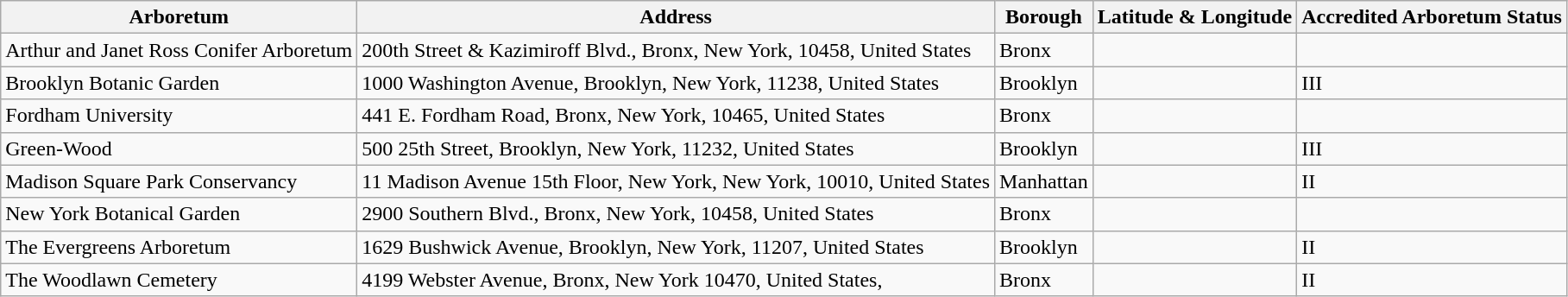<table class="wikitable sortable">
<tr>
<th>Arboretum</th>
<th>Address</th>
<th>Borough</th>
<th>Latitude & Longitude</th>
<th>Accredited Arboretum Status</th>
</tr>
<tr>
<td>Arthur and Janet Ross Conifer Arboretum</td>
<td>200th Street & Kazimiroff Blvd., Bronx, New York, 10458, United States</td>
<td>Bronx</td>
<td></td>
<td></td>
</tr>
<tr>
<td>Brooklyn Botanic Garden</td>
<td>1000 Washington Avenue, Brooklyn, New York, 11238, United States</td>
<td>Brooklyn</td>
<td></td>
<td>III</td>
</tr>
<tr>
<td>Fordham University</td>
<td>441 E. Fordham Road, Bronx, New York, 10465, United States</td>
<td>Bronx</td>
<td></td>
<td></td>
</tr>
<tr>
<td>Green-Wood</td>
<td>500 25th Street, Brooklyn, New York, 11232, United States</td>
<td>Brooklyn</td>
<td></td>
<td>III</td>
</tr>
<tr>
<td>Madison Square Park Conservancy</td>
<td>11 Madison Avenue 15th Floor, New York, New York, 10010, United States</td>
<td>Manhattan</td>
<td></td>
<td>II</td>
</tr>
<tr>
<td>New York Botanical Garden</td>
<td>2900 Southern Blvd., Bronx, New York, 10458, United States</td>
<td>Bronx</td>
<td></td>
<td></td>
</tr>
<tr>
<td>The Evergreens Arboretum</td>
<td>1629 Bushwick Avenue, Brooklyn, New York, 11207, United States</td>
<td>Brooklyn</td>
<td></td>
<td>II</td>
</tr>
<tr>
<td>The Woodlawn Cemetery</td>
<td>4199 Webster Avenue, Bronx, New York 10470, United States,</td>
<td>Bronx</td>
<td></td>
<td>II</td>
</tr>
</table>
